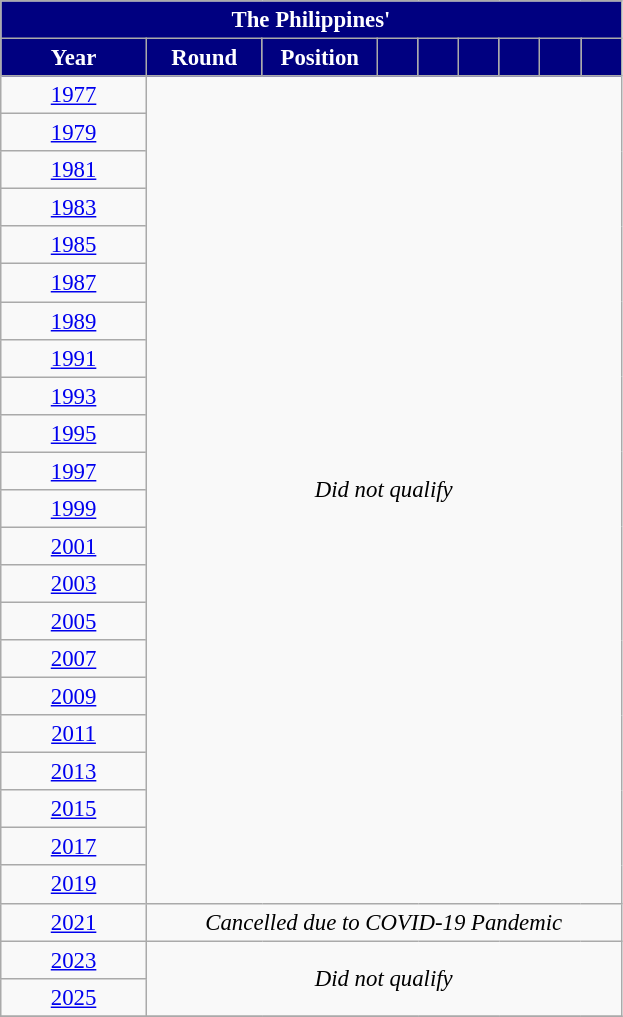<table class="wikitable" style="text-align: center; font-size:95%;">
<tr>
<th colspan="10" style="background:#000080; color: #FFFFFF;">The Philippines' <a href='#'></a></th>
</tr>
<tr>
<th style="background:#000080;color:white;"width=90>Year</th>
<th style="background:#000080;color:white;"width="70">Round</th>
<th style="background:#000080;color:white;"width="70">Position</th>
<th style="background:#000080;color:white;"width="20"></th>
<th style="background:#000080;color:white;"width="20"></th>
<th style="background:#000080;color:white;"width="20"></th>
<th style="background:#000080;color:white;"width="20"></th>
<th style="background:#000080;color:white;"width="20"></th>
<th style="background:#000080;color:white;"width="20"></th>
</tr>
<tr>
<td> <a href='#'>1977</a></td>
<td rowspan=22 colspan=9><em>Did not qualify</em></td>
</tr>
<tr>
<td> <a href='#'>1979</a></td>
</tr>
<tr>
<td> <a href='#'>1981</a></td>
</tr>
<tr>
<td> <a href='#'>1983</a></td>
</tr>
<tr>
<td> <a href='#'>1985</a></td>
</tr>
<tr>
<td> <a href='#'>1987</a></td>
</tr>
<tr>
<td> <a href='#'>1989</a></td>
</tr>
<tr>
<td> <a href='#'>1991</a></td>
</tr>
<tr>
<td> <a href='#'>1993</a></td>
</tr>
<tr>
<td> <a href='#'>1995</a></td>
</tr>
<tr>
<td> <a href='#'>1997</a></td>
</tr>
<tr>
<td> <a href='#'>1999</a></td>
</tr>
<tr>
<td> <a href='#'>2001</a></td>
</tr>
<tr>
<td> <a href='#'>2003</a></td>
</tr>
<tr>
<td> <a href='#'>2005</a></td>
</tr>
<tr>
<td> <a href='#'>2007</a></td>
</tr>
<tr>
<td> <a href='#'>2009</a></td>
</tr>
<tr>
<td> <a href='#'>2011</a></td>
</tr>
<tr>
<td> <a href='#'>2013</a></td>
</tr>
<tr>
<td> <a href='#'>2015</a></td>
</tr>
<tr>
<td> <a href='#'>2017</a></td>
</tr>
<tr>
<td> <a href='#'>2019</a></td>
</tr>
<tr>
<td> <a href='#'>2021</a></td>
<td colspan="8"><em>Cancelled due to COVID-19 Pandemic</em></td>
</tr>
<tr>
<td> <a href='#'>2023</a></td>
<td rowspan=2 colspan="8"><em>Did not qualify</em></td>
</tr>
<tr>
<td> <a href='#'>2025</a></td>
</tr>
<tr>
</tr>
</table>
